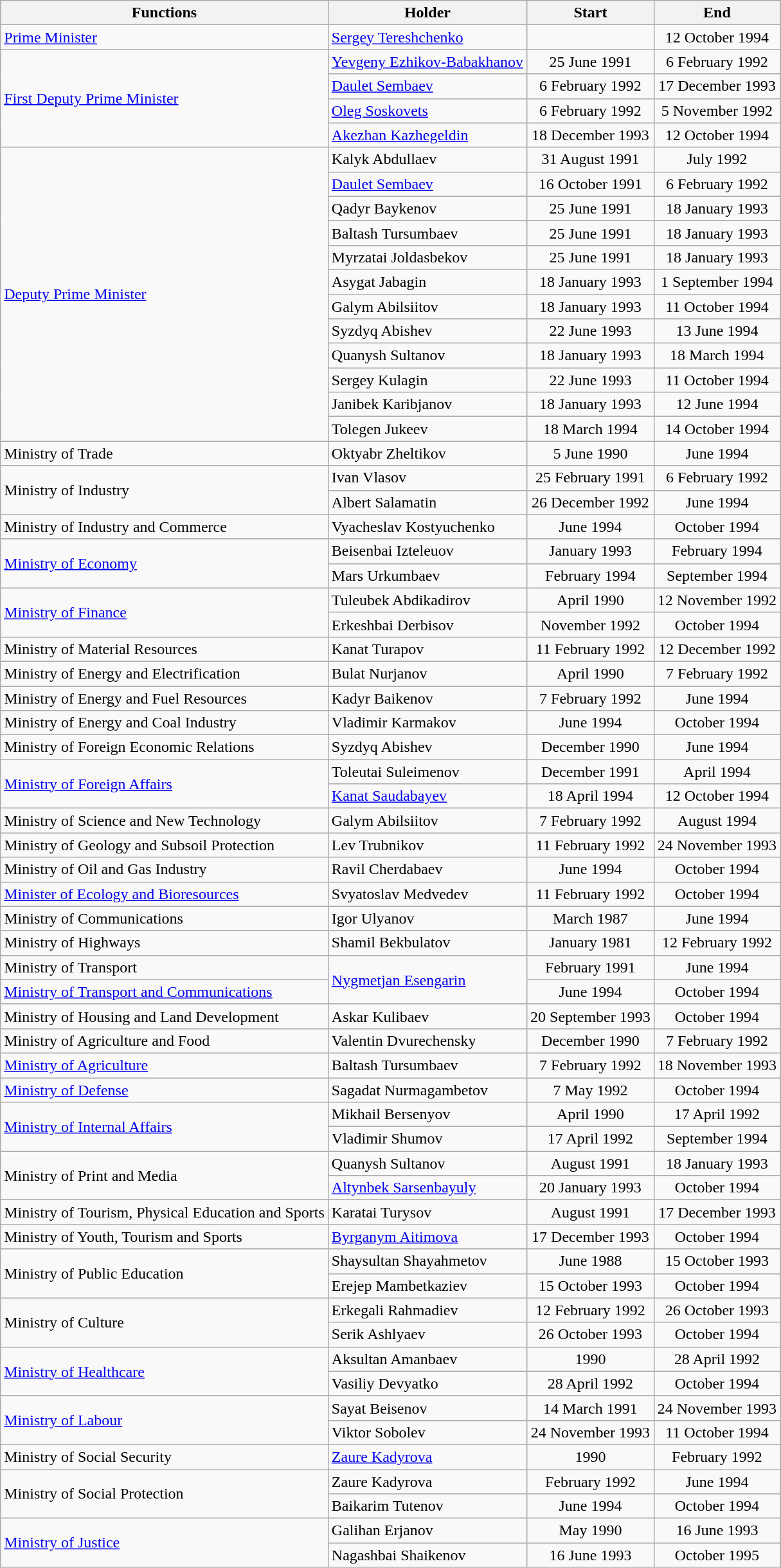<table class="wikitable">
<tr>
<th>Functions</th>
<th>Holder</th>
<th>Start</th>
<th>End</th>
</tr>
<tr>
<td><a href='#'>Prime Minister</a></td>
<td><a href='#'>Sergey Tereshchenko</a></td>
<td align="center"></td>
<td align="center">12 October 1994</td>
</tr>
<tr>
<td rowspan="4"><a href='#'>First Deputy Prime Minister</a></td>
<td><a href='#'>Yevgeny Ezhikov-Babakhanov</a></td>
<td align="center">25 June 1991</td>
<td align="center">6 February 1992</td>
</tr>
<tr>
<td><a href='#'>Daulet Sembaev</a></td>
<td align="center">6 February 1992</td>
<td align="center">17 December 1993</td>
</tr>
<tr>
<td><a href='#'>Oleg Soskovets</a></td>
<td align="center">6 February 1992</td>
<td align="center">5 November 1992</td>
</tr>
<tr>
<td><a href='#'>Akezhan Kazhegeldin</a></td>
<td align="center">18 December 1993</td>
<td align="center">12 October 1994</td>
</tr>
<tr>
<td rowspan="12"><a href='#'>Deputy Prime Minister</a></td>
<td>Kalyk Abdullaev</td>
<td align="center">31 August 1991</td>
<td align="center">July 1992</td>
</tr>
<tr>
<td><a href='#'>Daulet Sembaev</a></td>
<td align="center">16 October 1991</td>
<td align="center">6 February 1992</td>
</tr>
<tr>
<td>Qadyr Baykenov</td>
<td align="center">25 June 1991</td>
<td align="center">18 January 1993</td>
</tr>
<tr>
<td>Baltash Tursumbaev</td>
<td align="center">25 June 1991</td>
<td align="center">18 January 1993</td>
</tr>
<tr>
<td>Myrzatai Joldasbekov</td>
<td align="center">25 June 1991</td>
<td align="center">18 January 1993</td>
</tr>
<tr>
<td>Asygat Jabagin</td>
<td align="center">18 January 1993</td>
<td align="center">1 September 1994</td>
</tr>
<tr>
<td>Galym Abilsiitov</td>
<td align="center">18 January 1993</td>
<td align="center">11 October 1994</td>
</tr>
<tr>
<td>Syzdyq Abishev</td>
<td align="center">22 June 1993</td>
<td align="center">13 June 1994</td>
</tr>
<tr>
<td>Quanysh Sultanov</td>
<td align="center">18 January 1993</td>
<td align="center">18 March 1994</td>
</tr>
<tr>
<td>Sergey Kulagin</td>
<td align="center">22 June 1993</td>
<td align="center">11 October 1994</td>
</tr>
<tr>
<td>Janibek Karibjanov</td>
<td align="center">18 January 1993</td>
<td align="center">12 June 1994</td>
</tr>
<tr>
<td>Tolegen Jukeev</td>
<td align="center">18 March 1994</td>
<td align="center">14 October 1994</td>
</tr>
<tr>
<td>Ministry of Trade</td>
<td>Oktyabr Zheltikov</td>
<td align="center">5 June 1990</td>
<td align="center">June 1994</td>
</tr>
<tr>
<td rowspan="2">Ministry of Industry</td>
<td>Ivan Vlasov</td>
<td align="center">25 February 1991</td>
<td align="center">6 February 1992</td>
</tr>
<tr>
<td>Albert Salamatin</td>
<td align="center">26 December 1992</td>
<td align="center">June 1994</td>
</tr>
<tr>
<td>Ministry of Industry and Commerce</td>
<td>Vyacheslav Kostyuchenko</td>
<td align="center">June 1994</td>
<td align="center">October 1994</td>
</tr>
<tr>
<td rowspan="2"><a href='#'>Ministry of Economy</a></td>
<td>Beisenbai Izteleuov</td>
<td align="center">January 1993</td>
<td align="center">February 1994</td>
</tr>
<tr>
<td>Mars Urkumbaev</td>
<td align="center">February 1994</td>
<td align="center">September 1994</td>
</tr>
<tr>
<td rowspan="2"><a href='#'>Ministry of Finance</a></td>
<td>Tuleubek Abdikadirov</td>
<td align="center">April 1990</td>
<td align="center">12 November 1992</td>
</tr>
<tr>
<td>Erkeshbai Derbisov</td>
<td align="center">November 1992</td>
<td align="center">October 1994</td>
</tr>
<tr>
<td>Ministry of Material Resources</td>
<td>Kanat Turapov</td>
<td align="center">11 February 1992</td>
<td align="center">12 December 1992</td>
</tr>
<tr>
<td>Ministry of Energy and Electrification</td>
<td>Bulat Nurjanov</td>
<td align="center">April 1990</td>
<td align="center">7 February 1992</td>
</tr>
<tr>
<td>Ministry of Energy and Fuel Resources</td>
<td>Kadyr Baikenov</td>
<td align="center">7 February 1992</td>
<td align="center">June 1994</td>
</tr>
<tr>
<td>Ministry of Energy and Coal Industry</td>
<td>Vladimir Karmakov</td>
<td align="center">June 1994</td>
<td align="center">October 1994</td>
</tr>
<tr>
<td>Ministry of Foreign Economic Relations</td>
<td>Syzdyq Abishev</td>
<td align="center">December 1990</td>
<td align="center">June 1994</td>
</tr>
<tr>
<td rowspan="2"><a href='#'>Ministry of Foreign Affairs</a></td>
<td>Toleutai Suleimenov</td>
<td align="center">December 1991</td>
<td align="center">April 1994</td>
</tr>
<tr>
<td><a href='#'>Kanat Saudabayev</a></td>
<td align="center">18 April 1994</td>
<td align="center">12 October 1994</td>
</tr>
<tr>
<td>Ministry of Science and New Technology</td>
<td>Galym Abilsiitov</td>
<td align="center">7 February 1992</td>
<td align="center">August 1994</td>
</tr>
<tr>
<td>Ministry of Geology and Subsoil Protection</td>
<td>Lev Trubnikov</td>
<td align="center">11 February 1992</td>
<td align="center">24 November 1993</td>
</tr>
<tr>
<td>Ministry of Oil and Gas Industry</td>
<td>Ravil Cherdabaev</td>
<td align="center">June 1994</td>
<td align="center">October 1994</td>
</tr>
<tr>
<td><a href='#'>Minister of Ecology and Bioresources</a></td>
<td>Svyatoslav Medvedev</td>
<td align="center">11 February 1992</td>
<td align="center">October 1994</td>
</tr>
<tr>
<td>Ministry of Communications</td>
<td>Igor Ulyanov</td>
<td align="center">March 1987</td>
<td align="center">June 1994</td>
</tr>
<tr>
<td>Ministry of Highways</td>
<td>Shamil Bekbulatov</td>
<td align="center">January 1981</td>
<td align="center">12 February 1992</td>
</tr>
<tr>
<td>Ministry of Transport</td>
<td rowspan="2"><a href='#'>Nygmetjan Esengarin</a></td>
<td align="center">February 1991</td>
<td align="center">June 1994</td>
</tr>
<tr>
<td><a href='#'>Ministry of Transport and Communications</a></td>
<td align="center">June 1994</td>
<td align="center">October 1994</td>
</tr>
<tr>
<td>Ministry of Housing and Land Development</td>
<td>Askar Kulibaev</td>
<td align="center">20 September 1993</td>
<td align="center">October 1994</td>
</tr>
<tr>
<td>Ministry of Agriculture and Food</td>
<td>Valentin Dvurechensky</td>
<td align="center">December 1990</td>
<td align="center">7 February 1992</td>
</tr>
<tr>
<td><a href='#'>Ministry of Agriculture</a></td>
<td>Baltash Tursumbaev</td>
<td align="center">7 February 1992</td>
<td align="center">18 November 1993</td>
</tr>
<tr>
<td><a href='#'>Ministry of Defense</a></td>
<td>Sagadat Nurmagambetov</td>
<td align="center">7 May 1992</td>
<td align="center">October 1994</td>
</tr>
<tr>
<td rowspan="2"><a href='#'>Ministry of Internal Affairs</a></td>
<td>Mikhail Bersenyov</td>
<td align="center">April 1990</td>
<td align="center">17 April 1992</td>
</tr>
<tr>
<td>Vladimir Shumov</td>
<td align="center">17 April 1992</td>
<td align="center">September 1994</td>
</tr>
<tr>
<td rowspan="2">Ministry of Print and Media</td>
<td>Quanysh Sultanov</td>
<td align="center">August 1991</td>
<td align="center">18 January 1993</td>
</tr>
<tr>
<td><a href='#'>Altynbek Sarsenbayuly</a></td>
<td align="center">20 January 1993</td>
<td align="center">October 1994</td>
</tr>
<tr>
<td>Ministry of Tourism, Physical Education and Sports</td>
<td>Karatai Turysov</td>
<td align="center">August 1991</td>
<td align="center">17 December 1993</td>
</tr>
<tr>
<td>Ministry of Youth, Tourism and Sports</td>
<td><a href='#'>Byrganym Aitimova</a></td>
<td align="center">17 December 1993</td>
<td align="center">October 1994</td>
</tr>
<tr>
<td rowspan="2">Ministry of Public Education</td>
<td>Shaysultan Shayahmetov</td>
<td align="center">June 1988</td>
<td align="center">15 October 1993</td>
</tr>
<tr>
<td>Erejep Mambetkaziev</td>
<td align="center">15 October 1993</td>
<td align="center">October 1994</td>
</tr>
<tr>
<td rowspan="2">Ministry of Culture</td>
<td>Erkegali Rahmadiev</td>
<td align="center">12 February 1992</td>
<td align="center">26 October 1993</td>
</tr>
<tr>
<td>Serik Ashlyaev</td>
<td align="center">26 October 1993</td>
<td align="center">October 1994</td>
</tr>
<tr>
<td rowspan="2"><a href='#'>Ministry of Healthcare</a></td>
<td>Aksultan Amanbaev</td>
<td align="center">1990</td>
<td align="center">28 April 1992</td>
</tr>
<tr>
<td>Vasiliy Devyatko</td>
<td align="center">28 April 1992</td>
<td align="center">October 1994</td>
</tr>
<tr>
<td rowspan="2"><a href='#'>Ministry of Labour</a></td>
<td>Sayat Beisenov</td>
<td align="center">14 March 1991</td>
<td align="center">24 November 1993</td>
</tr>
<tr>
<td>Viktor Sobolev</td>
<td align="center">24 November 1993</td>
<td align="center">11 October 1994</td>
</tr>
<tr>
<td>Ministry of Social Security</td>
<td><a href='#'>Zaure Kadyrova</a></td>
<td align="center">1990</td>
<td align="center">February 1992</td>
</tr>
<tr>
<td rowspan="2">Ministry of Social Protection</td>
<td>Zaure Kadyrova</td>
<td align="center">February 1992</td>
<td align="center">June 1994</td>
</tr>
<tr>
<td>Baikarim Tutenov</td>
<td align="center">June 1994</td>
<td align="center">October 1994</td>
</tr>
<tr>
<td rowspan="2"><a href='#'>Ministry of Justice</a></td>
<td>Galihan Erjanov</td>
<td align="center">May 1990</td>
<td align="center">16 June 1993</td>
</tr>
<tr>
<td>Nagashbai Shaikenov</td>
<td align="center">16 June 1993</td>
<td align="center">October 1995</td>
</tr>
</table>
